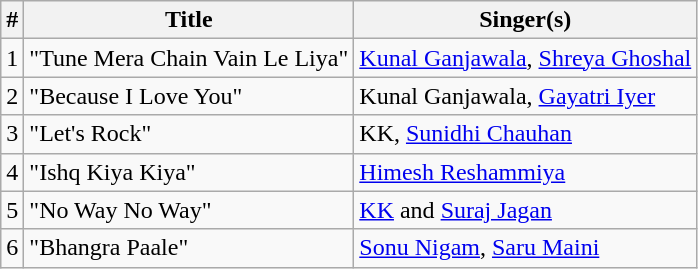<table class="wikitable">
<tr>
<th>#</th>
<th>Title</th>
<th>Singer(s)</th>
</tr>
<tr>
<td>1</td>
<td>"Tune Mera Chain Vain Le Liya"</td>
<td><a href='#'>Kunal Ganjawala</a>, <a href='#'>Shreya Ghoshal</a></td>
</tr>
<tr>
<td>2</td>
<td>"Because I Love You"</td>
<td>Kunal Ganjawala, <a href='#'>Gayatri Iyer</a></td>
</tr>
<tr>
<td>3</td>
<td>"Let's Rock"</td>
<td>KK, <a href='#'>Sunidhi Chauhan</a></td>
</tr>
<tr>
<td>4</td>
<td>"Ishq Kiya Kiya"</td>
<td><a href='#'>Himesh Reshammiya</a></td>
</tr>
<tr>
<td>5</td>
<td>"No Way No Way"</td>
<td><a href='#'>KK</a> and <a href='#'>Suraj Jagan</a></td>
</tr>
<tr>
<td>6</td>
<td>"Bhangra Paale"</td>
<td><a href='#'>Sonu Nigam</a>, <a href='#'>Saru Maini</a></td>
</tr>
</table>
